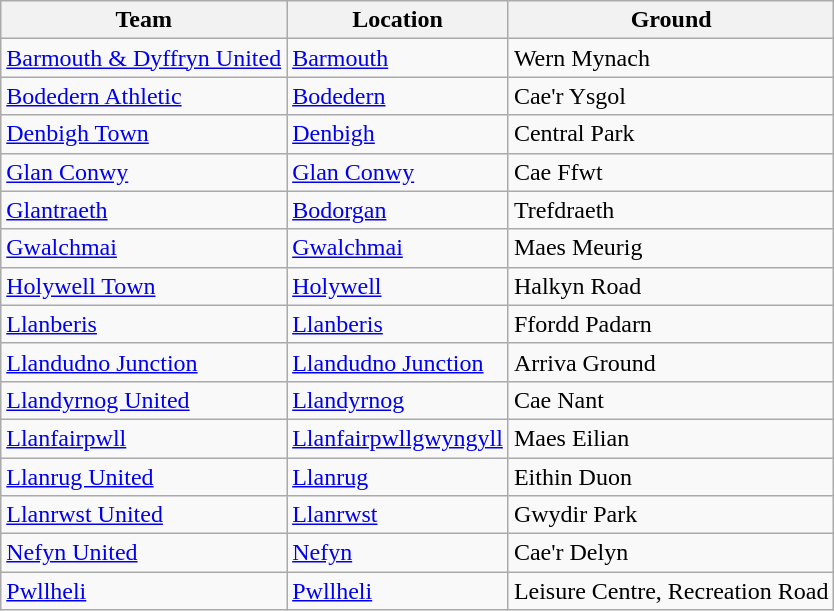<table class="wikitable sortable">
<tr>
<th>Team</th>
<th>Location</th>
<th>Ground</th>
</tr>
<tr>
<td><a href='#'>Barmouth & Dyffryn United</a></td>
<td><a href='#'>Barmouth</a></td>
<td>Wern Mynach</td>
</tr>
<tr>
<td><a href='#'>Bodedern Athletic</a></td>
<td><a href='#'>Bodedern</a></td>
<td>Cae'r Ysgol</td>
</tr>
<tr>
<td><a href='#'>Denbigh Town</a></td>
<td><a href='#'>Denbigh</a></td>
<td>Central Park</td>
</tr>
<tr>
<td><a href='#'>Glan Conwy</a></td>
<td><a href='#'>Glan Conwy</a></td>
<td>Cae Ffwt</td>
</tr>
<tr>
<td><a href='#'>Glantraeth</a></td>
<td><a href='#'>Bodorgan</a></td>
<td>Trefdraeth</td>
</tr>
<tr>
<td><a href='#'>Gwalchmai</a></td>
<td><a href='#'>Gwalchmai</a></td>
<td>Maes Meurig</td>
</tr>
<tr>
<td><a href='#'>Holywell Town</a></td>
<td><a href='#'>Holywell</a></td>
<td>Halkyn Road</td>
</tr>
<tr>
<td><a href='#'>Llanberis</a></td>
<td><a href='#'>Llanberis</a></td>
<td>Ffordd Padarn</td>
</tr>
<tr>
<td><a href='#'>Llandudno Junction</a></td>
<td><a href='#'>Llandudno Junction</a></td>
<td>Arriva Ground</td>
</tr>
<tr>
<td><a href='#'>Llandyrnog United</a></td>
<td><a href='#'>Llandyrnog</a></td>
<td>Cae Nant</td>
</tr>
<tr>
<td><a href='#'>Llanfairpwll</a></td>
<td><a href='#'>Llanfairpwllgwyngyll</a></td>
<td>Maes Eilian</td>
</tr>
<tr>
<td><a href='#'>Llanrug United</a></td>
<td><a href='#'>Llanrug</a></td>
<td>Eithin Duon</td>
</tr>
<tr>
<td><a href='#'>Llanrwst United</a></td>
<td><a href='#'>Llanrwst</a></td>
<td>Gwydir Park</td>
</tr>
<tr>
<td><a href='#'>Nefyn United</a></td>
<td><a href='#'>Nefyn</a></td>
<td>Cae'r Delyn</td>
</tr>
<tr>
<td><a href='#'>Pwllheli</a></td>
<td><a href='#'>Pwllheli</a></td>
<td>Leisure Centre, Recreation Road</td>
</tr>
</table>
